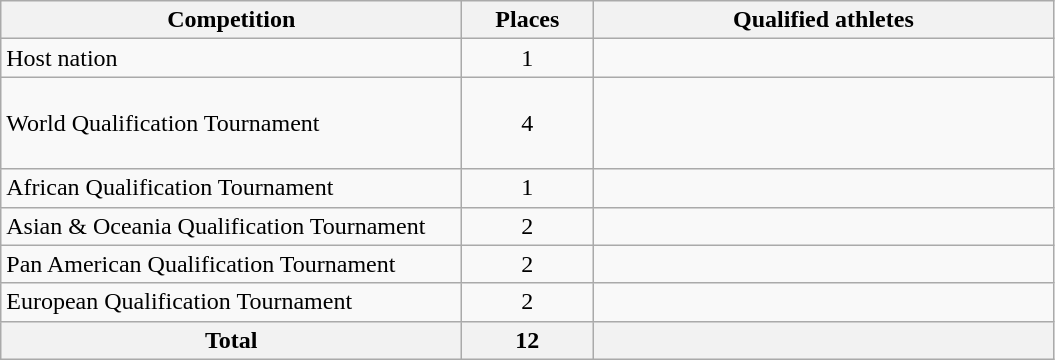<table class = "wikitable">
<tr>
<th width=300>Competition</th>
<th width=80>Places</th>
<th width=300>Qualified athletes</th>
</tr>
<tr>
<td>Host nation</td>
<td align="center">1</td>
<td></td>
</tr>
<tr>
<td>World Qualification Tournament</td>
<td align="center">4</td>
<td><br><br><br></td>
</tr>
<tr>
<td>African Qualification Tournament</td>
<td align="center">1</td>
<td></td>
</tr>
<tr>
<td>Asian & Oceania Qualification Tournament</td>
<td align="center">2</td>
<td><br></td>
</tr>
<tr>
<td>Pan American Qualification Tournament</td>
<td align="center">2</td>
<td><br></td>
</tr>
<tr>
<td>European Qualification Tournament</td>
<td align="center">2</td>
<td><br></td>
</tr>
<tr>
<th>Total</th>
<th>12</th>
<th></th>
</tr>
</table>
